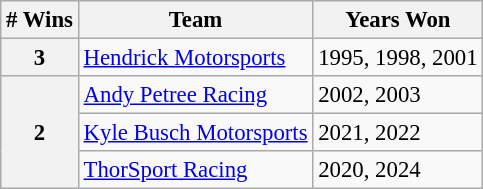<table class="wikitable" style="font-size: 95%;">
<tr>
<th># Wins</th>
<th>Team</th>
<th>Years Won</th>
</tr>
<tr>
<th>3</th>
<td><a href='#'>Hendrick Motorsports</a></td>
<td>1995, 1998, 2001</td>
</tr>
<tr>
<th rowspan=3>2</th>
<td><a href='#'>Andy Petree Racing</a></td>
<td>2002, 2003</td>
</tr>
<tr>
<td><a href='#'>Kyle Busch Motorsports</a></td>
<td>2021, 2022</td>
</tr>
<tr>
<td><a href='#'>ThorSport Racing</a></td>
<td>2020, 2024</td>
</tr>
</table>
